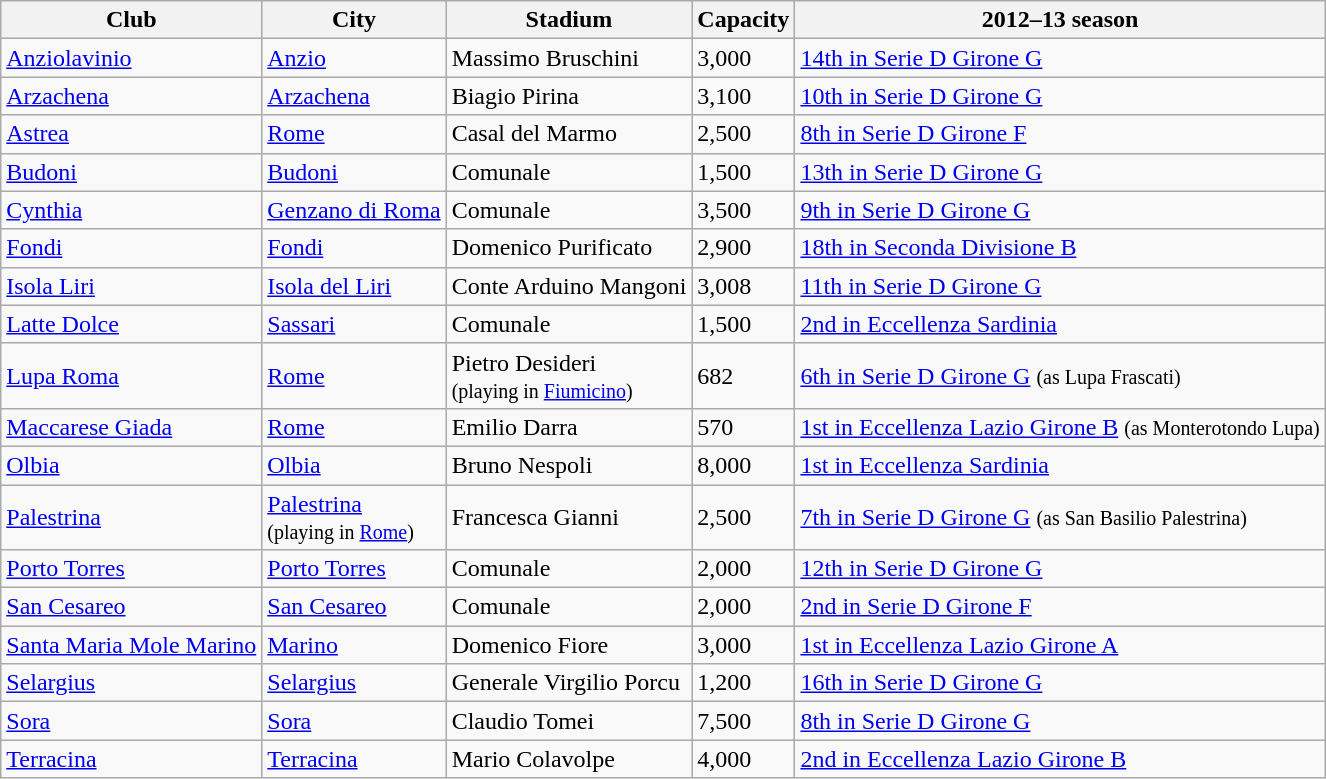<table class="wikitable sortable">
<tr>
<th>Club</th>
<th>City</th>
<th>Stadium</th>
<th>Capacity</th>
<th>2012–13 season</th>
</tr>
<tr>
<td><a href='#'>Anziolavinio</a></td>
<td><a href='#'>Anzio</a></td>
<td>Massimo Bruschini</td>
<td>3,000</td>
<td><a href='#'>14th in Serie D Girone G</a></td>
</tr>
<tr>
<td><a href='#'>Arzachena</a></td>
<td><a href='#'>Arzachena</a></td>
<td>Biagio Pirina</td>
<td>3,100</td>
<td><a href='#'>10th in Serie D Girone G</a></td>
</tr>
<tr>
<td><a href='#'>Astrea</a></td>
<td><a href='#'>Rome</a></td>
<td>Casal del Marmo</td>
<td>2,500</td>
<td><a href='#'>8th in Serie D Girone F</a></td>
</tr>
<tr>
<td><a href='#'>Budoni</a></td>
<td><a href='#'>Budoni</a></td>
<td>Comunale</td>
<td>1,500</td>
<td><a href='#'>13th in Serie D Girone G</a></td>
</tr>
<tr>
<td><a href='#'>Cynthia</a></td>
<td><a href='#'>Genzano di Roma</a></td>
<td>Comunale</td>
<td>3,500</td>
<td><a href='#'>9th in Serie D Girone G</a></td>
</tr>
<tr>
<td><a href='#'>Fondi</a></td>
<td><a href='#'>Fondi</a></td>
<td>Domenico Purificato</td>
<td>2,900</td>
<td><a href='#'>18th in Seconda Divisione B</a></td>
</tr>
<tr>
<td><a href='#'>Isola Liri</a></td>
<td><a href='#'>Isola del Liri</a></td>
<td>Conte Arduino Mangoni</td>
<td>3,008</td>
<td><a href='#'>11th in Serie D Girone G</a></td>
</tr>
<tr>
<td><a href='#'>Latte Dolce</a></td>
<td><a href='#'>Sassari</a></td>
<td>Comunale</td>
<td>1,500</td>
<td><a href='#'>2nd in Eccellenza Sardinia</a></td>
</tr>
<tr>
<td><a href='#'>Lupa Roma</a></td>
<td><a href='#'>Rome</a></td>
<td>Pietro Desideri<br><small>(playing in <a href='#'>Fiumicino</a>)</small></td>
<td>682</td>
<td><a href='#'>6th in Serie D Girone G</a> <small>(as Lupa Frascati)</small></td>
</tr>
<tr>
<td><a href='#'>Maccarese Giada</a></td>
<td><a href='#'>Rome</a></td>
<td>Emilio Darra</td>
<td>570</td>
<td><a href='#'>1st in Eccellenza Lazio Girone B</a> <small>(as Monterotondo Lupa)</small></td>
</tr>
<tr>
<td><a href='#'>Olbia</a></td>
<td><a href='#'>Olbia</a></td>
<td>Bruno Nespoli</td>
<td>8,000</td>
<td><a href='#'>1st in Eccellenza Sardinia</a></td>
</tr>
<tr>
<td><a href='#'>Palestrina</a></td>
<td><a href='#'>Palestrina</a><br><small>(playing in <a href='#'>Rome</a>)</small></td>
<td>Francesca Gianni</td>
<td>2,500</td>
<td><a href='#'>7th in Serie D Girone G</a> <small>(as San Basilio Palestrina)</small></td>
</tr>
<tr>
<td><a href='#'>Porto Torres</a></td>
<td><a href='#'>Porto Torres</a></td>
<td>Comunale</td>
<td>2,000</td>
<td><a href='#'>12th in Serie D Girone G</a></td>
</tr>
<tr>
<td><a href='#'>San Cesareo</a></td>
<td><a href='#'>San Cesareo</a></td>
<td>Comunale</td>
<td>2,000</td>
<td><a href='#'>2nd in Serie D Girone F</a></td>
</tr>
<tr>
<td><a href='#'>Santa Maria Mole Marino</a></td>
<td><a href='#'>Marino</a></td>
<td>Domenico Fiore</td>
<td>3,000</td>
<td><a href='#'>1st in Eccellenza Lazio Girone A</a></td>
</tr>
<tr>
<td><a href='#'>Selargius</a></td>
<td><a href='#'>Selargius</a></td>
<td>Generale Virgilio Porcu</td>
<td>1,200</td>
<td><a href='#'>16th in Serie D Girone G</a></td>
</tr>
<tr>
<td><a href='#'>Sora</a></td>
<td><a href='#'>Sora</a></td>
<td>Claudio Tomei</td>
<td>7,500</td>
<td><a href='#'>8th in Serie D Girone G</a></td>
</tr>
<tr>
<td><a href='#'>Terracina</a></td>
<td><a href='#'>Terracina</a></td>
<td>Mario Colavolpe</td>
<td>4,000</td>
<td><a href='#'>2nd in Eccellenza Lazio Girone B</a></td>
</tr>
</table>
